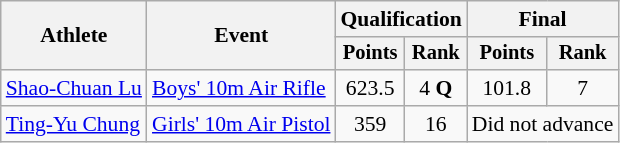<table class="wikitable" style="font-size:90%;">
<tr>
<th rowspan=2>Athlete</th>
<th rowspan=2>Event</th>
<th colspan=2>Qualification</th>
<th colspan=2>Final</th>
</tr>
<tr style="font-size:95%">
<th>Points</th>
<th>Rank</th>
<th>Points</th>
<th>Rank</th>
</tr>
<tr align=center>
<td align=left><a href='#'>Shao-Chuan Lu</a></td>
<td align=left><a href='#'>Boys' 10m Air Rifle</a></td>
<td>623.5</td>
<td>4 <strong>Q</strong></td>
<td>101.8</td>
<td>7</td>
</tr>
<tr align=center>
<td align=left><a href='#'>Ting-Yu Chung</a></td>
<td align=left><a href='#'>Girls' 10m Air Pistol</a></td>
<td>359</td>
<td>16</td>
<td colspan=2>Did not advance</td>
</tr>
</table>
